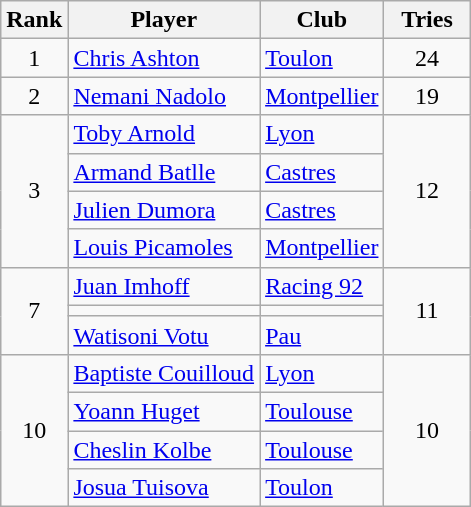<table class="wikitable" style="text-align:center">
<tr>
<th>Rank</th>
<th>Player</th>
<th>Club</th>
<th style="width:50px;">Tries</th>
</tr>
<tr>
<td>1</td>
<td align=left> <a href='#'>Chris Ashton</a></td>
<td align=left><a href='#'>Toulon</a></td>
<td>24</td>
</tr>
<tr>
<td>2</td>
<td align=left> <a href='#'>Nemani Nadolo</a></td>
<td align=left><a href='#'>Montpellier</a></td>
<td>19</td>
</tr>
<tr>
<td rowspan=4>3</td>
<td align=left> <a href='#'>Toby Arnold</a></td>
<td align=left><a href='#'>Lyon</a></td>
<td rowspan=4>12</td>
</tr>
<tr>
<td align=left> <a href='#'>Armand Batlle</a></td>
<td align=left><a href='#'>Castres</a></td>
</tr>
<tr>
<td align=left> <a href='#'>Julien Dumora</a></td>
<td align=left><a href='#'>Castres</a></td>
</tr>
<tr>
<td align=left> <a href='#'>Louis Picamoles</a></td>
<td align=left><a href='#'>Montpellier</a></td>
</tr>
<tr>
<td rowspan=3>7</td>
<td align=left> <a href='#'>Juan Imhoff</a></td>
<td align=left><a href='#'>Racing 92</a></td>
<td rowspan=3>11</td>
</tr>
<tr>
<td align=left></td>
<td align=left></td>
</tr>
<tr>
<td align=left> <a href='#'>Watisoni Votu</a></td>
<td align=left><a href='#'>Pau</a></td>
</tr>
<tr>
<td rowspan=4>10</td>
<td align=left> <a href='#'>Baptiste Couilloud</a></td>
<td align=left><a href='#'>Lyon</a></td>
<td rowspan=4>10</td>
</tr>
<tr>
<td align=left> <a href='#'>Yoann Huget</a></td>
<td align=left><a href='#'>Toulouse</a></td>
</tr>
<tr>
<td align=left> <a href='#'>Cheslin Kolbe</a></td>
<td align=left><a href='#'>Toulouse</a></td>
</tr>
<tr>
<td align=left> <a href='#'>Josua Tuisova</a></td>
<td align=left><a href='#'>Toulon</a></td>
</tr>
</table>
